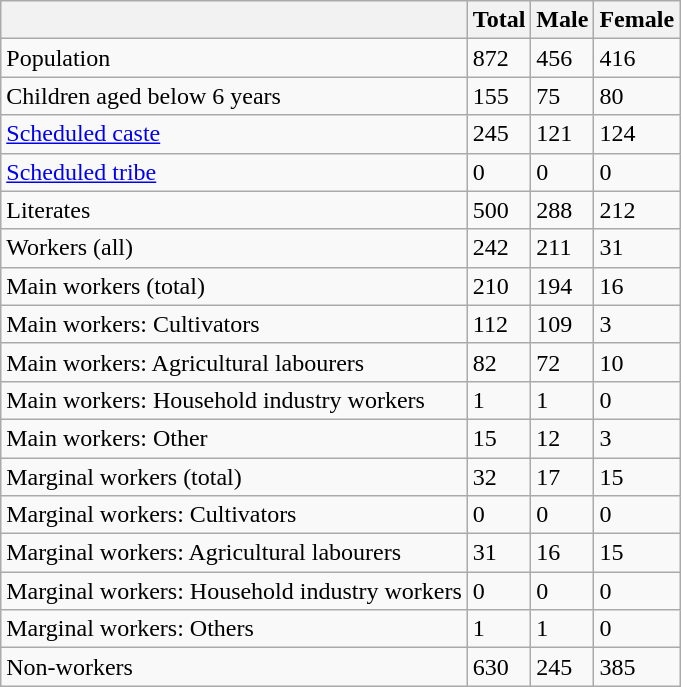<table class="wikitable sortable">
<tr>
<th></th>
<th>Total</th>
<th>Male</th>
<th>Female</th>
</tr>
<tr>
<td>Population</td>
<td>872</td>
<td>456</td>
<td>416</td>
</tr>
<tr>
<td>Children aged below 6 years</td>
<td>155</td>
<td>75</td>
<td>80</td>
</tr>
<tr>
<td><a href='#'>Scheduled caste</a></td>
<td>245</td>
<td>121</td>
<td>124</td>
</tr>
<tr>
<td><a href='#'>Scheduled tribe</a></td>
<td>0</td>
<td>0</td>
<td>0</td>
</tr>
<tr>
<td>Literates</td>
<td>500</td>
<td>288</td>
<td>212</td>
</tr>
<tr>
<td>Workers (all)</td>
<td>242</td>
<td>211</td>
<td>31</td>
</tr>
<tr>
<td>Main workers (total)</td>
<td>210</td>
<td>194</td>
<td>16</td>
</tr>
<tr>
<td>Main workers: Cultivators</td>
<td>112</td>
<td>109</td>
<td>3</td>
</tr>
<tr>
<td>Main workers: Agricultural labourers</td>
<td>82</td>
<td>72</td>
<td>10</td>
</tr>
<tr>
<td>Main workers: Household industry workers</td>
<td>1</td>
<td>1</td>
<td>0</td>
</tr>
<tr>
<td>Main workers: Other</td>
<td>15</td>
<td>12</td>
<td>3</td>
</tr>
<tr>
<td>Marginal workers (total)</td>
<td>32</td>
<td>17</td>
<td>15</td>
</tr>
<tr>
<td>Marginal workers: Cultivators</td>
<td>0</td>
<td>0</td>
<td>0</td>
</tr>
<tr>
<td>Marginal workers: Agricultural labourers</td>
<td>31</td>
<td>16</td>
<td>15</td>
</tr>
<tr>
<td>Marginal workers: Household industry workers</td>
<td>0</td>
<td>0</td>
<td>0</td>
</tr>
<tr>
<td>Marginal workers: Others</td>
<td>1</td>
<td>1</td>
<td>0</td>
</tr>
<tr>
<td>Non-workers</td>
<td>630</td>
<td>245</td>
<td>385</td>
</tr>
</table>
